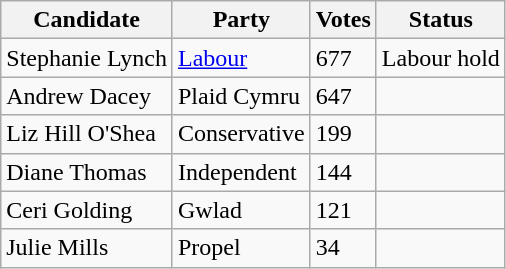<table class="wikitable sortable">
<tr>
<th>Candidate</th>
<th>Party</th>
<th>Votes</th>
<th>Status</th>
</tr>
<tr>
<td>Stephanie Lynch</td>
<td><a href='#'>Labour</a></td>
<td>677</td>
<td>Labour hold</td>
</tr>
<tr>
<td>Andrew Dacey</td>
<td>Plaid Cymru</td>
<td>647</td>
<td></td>
</tr>
<tr>
<td>Liz Hill O'Shea</td>
<td>Conservative</td>
<td>199</td>
<td></td>
</tr>
<tr>
<td>Diane Thomas</td>
<td>Independent</td>
<td>144</td>
<td></td>
</tr>
<tr>
<td>Ceri Golding</td>
<td>Gwlad</td>
<td>121</td>
<td></td>
</tr>
<tr>
<td>Julie Mills</td>
<td>Propel</td>
<td>34</td>
<td></td>
</tr>
</table>
